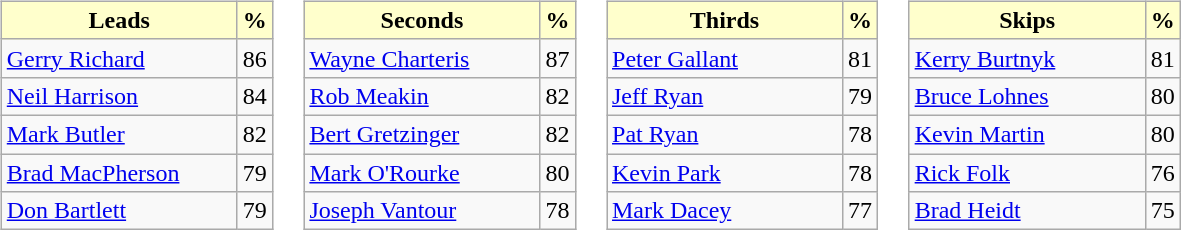<table>
<tr>
<td valign=top><br><table class="wikitable">
<tr>
<th style="background: #ffffcc; width:150px;">Leads</th>
<th style="background: #ffffcc;">%</th>
</tr>
<tr>
<td> <a href='#'>Gerry Richard</a></td>
<td>86</td>
</tr>
<tr>
<td> <a href='#'>Neil Harrison</a></td>
<td>84</td>
</tr>
<tr>
<td> <a href='#'>Mark Butler</a></td>
<td>82</td>
</tr>
<tr>
<td> <a href='#'>Brad MacPherson</a></td>
<td>79</td>
</tr>
<tr>
<td> <a href='#'>Don Bartlett</a></td>
<td>79</td>
</tr>
</table>
</td>
<td valign=top><br><table class="wikitable">
<tr>
<th style="background: #ffffcc; width:150px;">Seconds</th>
<th style="background: #ffffcc;">%</th>
</tr>
<tr>
<td> <a href='#'>Wayne Charteris</a></td>
<td>87</td>
</tr>
<tr>
<td> <a href='#'>Rob Meakin</a></td>
<td>82</td>
</tr>
<tr>
<td> <a href='#'>Bert Gretzinger</a></td>
<td>82</td>
</tr>
<tr>
<td> <a href='#'>Mark O'Rourke</a></td>
<td>80</td>
</tr>
<tr>
<td> <a href='#'>Joseph Vantour</a></td>
<td>78</td>
</tr>
</table>
</td>
<td valign=top><br><table class="wikitable">
<tr>
<th style="background: #ffffcc; width:150px;">Thirds</th>
<th style="background: #ffffcc;">%</th>
</tr>
<tr>
<td> <a href='#'>Peter Gallant</a></td>
<td>81</td>
</tr>
<tr>
<td> <a href='#'>Jeff Ryan</a></td>
<td>79</td>
</tr>
<tr>
<td> <a href='#'>Pat Ryan</a></td>
<td>78</td>
</tr>
<tr>
<td> <a href='#'>Kevin Park</a></td>
<td>78</td>
</tr>
<tr>
<td> <a href='#'>Mark Dacey</a></td>
<td>77</td>
</tr>
</table>
</td>
<td valign=top><br><table class="wikitable">
<tr>
<th style="background: #ffffcc; width:150px;">Skips</th>
<th style="background: #ffffcc;">%</th>
</tr>
<tr>
<td> <a href='#'>Kerry Burtnyk</a></td>
<td>81</td>
</tr>
<tr>
<td> <a href='#'>Bruce Lohnes</a></td>
<td>80</td>
</tr>
<tr>
<td> <a href='#'>Kevin Martin</a></td>
<td>80</td>
</tr>
<tr>
<td> <a href='#'>Rick Folk</a></td>
<td>76</td>
</tr>
<tr>
<td> <a href='#'>Brad Heidt</a></td>
<td>75</td>
</tr>
</table>
</td>
</tr>
</table>
